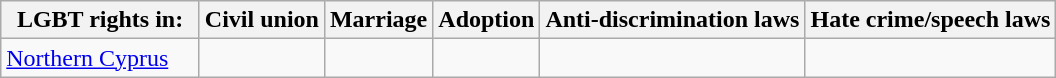<table class="wikitable sortable">
<tr>
<th style="width:125px;">LGBT rights in:</th>
<th>Civil union</th>
<th>Marriage</th>
<th>Adoption</th>
<th>Anti-discrimination laws</th>
<th>Hate crime/speech laws</th>
</tr>
<tr>
<td> <a href='#'>Northern Cyprus</a></td>
<td> </td>
<td> </td>
<td> </td>
<td> </td>
<td> </td>
</tr>
</table>
